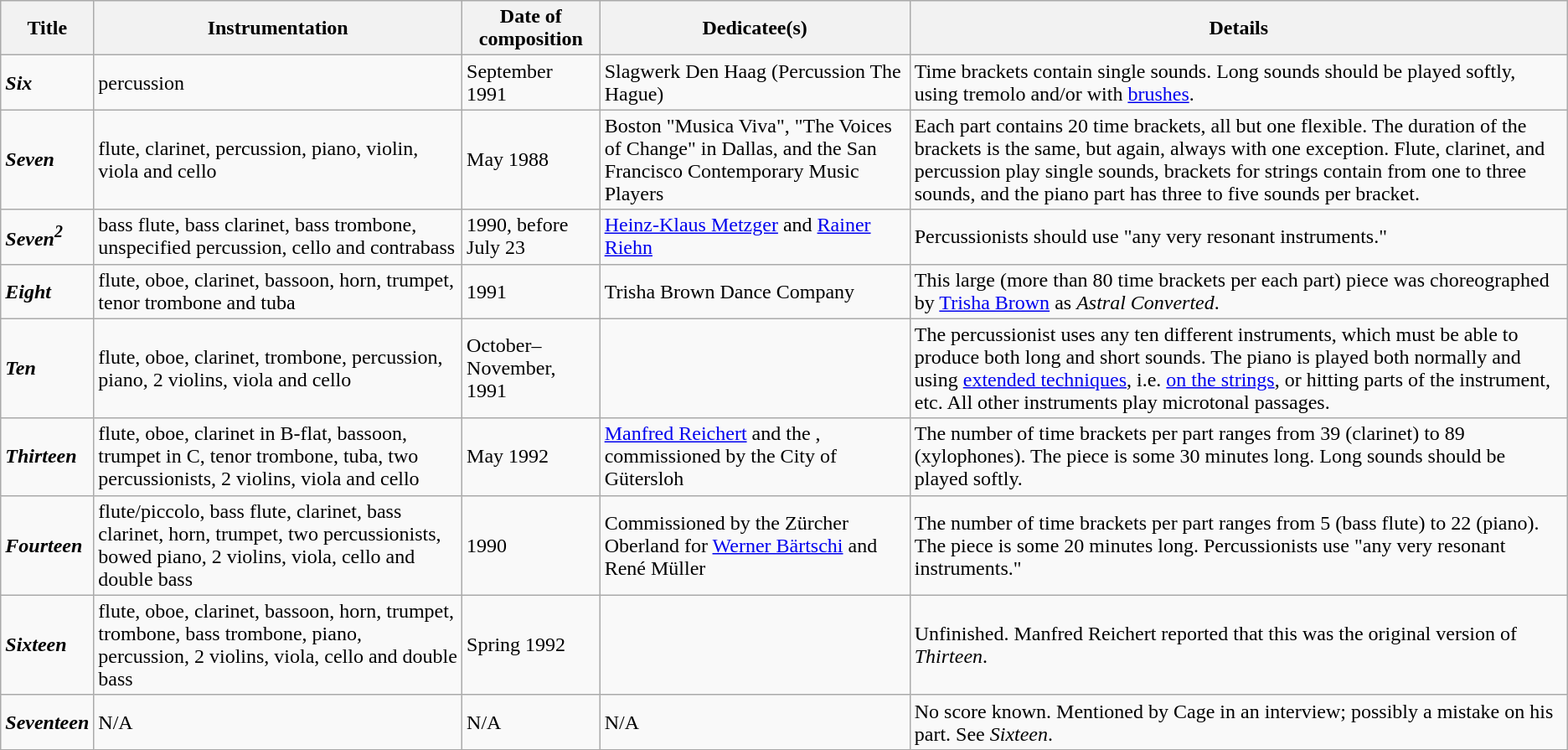<table class="wikitable">
<tr>
<th>Title</th>
<th>Instrumentation</th>
<th>Date of composition</th>
<th>Dedicatee(s)</th>
<th>Details</th>
</tr>
<tr>
<td><strong><em>Six</em></strong></td>
<td>percussion</td>
<td>September 1991</td>
<td>Slagwerk Den Haag (Percussion The Hague)</td>
<td>Time brackets contain single sounds. Long sounds should be played softly, using tremolo and/or with <a href='#'>brushes</a>.</td>
</tr>
<tr>
<td><strong><em>Seven</em></strong></td>
<td>flute, clarinet, percussion, piano, violin, viola and cello</td>
<td>May 1988</td>
<td>Boston "Musica Viva", "The Voices of Change" in Dallas, and the San Francisco Contemporary Music Players</td>
<td>Each part contains 20 time brackets, all but one flexible. The duration of the brackets is the same, but again, always with one exception. Flute, clarinet, and percussion play single sounds, brackets for strings contain from one to three sounds, and the piano part has three to five sounds per bracket.</td>
</tr>
<tr>
<td><strong><em>Seven<sup>2</sup></em></strong></td>
<td>bass flute, bass clarinet, bass trombone, unspecified percussion, cello and contrabass</td>
<td>1990, before July 23</td>
<td><a href='#'>Heinz-Klaus Metzger</a> and <a href='#'>Rainer Riehn</a></td>
<td>Percussionists should use "any very resonant instruments."</td>
</tr>
<tr>
<td><strong><em>Eight</em></strong></td>
<td>flute, oboe, clarinet, bassoon, horn, trumpet, tenor trombone and tuba</td>
<td>1991</td>
<td>Trisha Brown Dance Company</td>
<td>This large (more than 80 time brackets per each part) piece was choreographed by <a href='#'>Trisha Brown</a> as <em>Astral Converted</em>.</td>
</tr>
<tr>
<td><strong><em>Ten</em></strong></td>
<td>flute, oboe, clarinet, trombone, percussion, piano, 2 violins, viola and cello</td>
<td>October–November, 1991</td>
<td></td>
<td>The percussionist uses any ten different instruments, which must be able to produce both long and short sounds. The piano is played both normally and using <a href='#'>extended techniques</a>, i.e. <a href='#'>on the strings</a>, or hitting parts of the instrument, etc. All other instruments play microtonal passages.</td>
</tr>
<tr>
<td><strong><em>Thirteen</em></strong></td>
<td>flute, oboe, clarinet in B-flat, bassoon, trumpet in C, tenor trombone, tuba, two percussionists, 2 violins, viola and cello</td>
<td>May 1992</td>
<td><a href='#'>Manfred Reichert</a> and the , commissioned by the City of Gütersloh</td>
<td>The number of time brackets per part ranges from 39 (clarinet) to 89 (xylophones). The piece is some 30 minutes long. Long sounds should be played softly.</td>
</tr>
<tr>
<td><strong><em>Fourteen</em></strong></td>
<td>flute/piccolo, bass flute, clarinet, bass clarinet, horn, trumpet, two percussionists, bowed piano, 2 violins, viola, cello and double bass</td>
<td>1990</td>
<td>Commissioned by the Zürcher Oberland for <a href='#'>Werner Bärtschi</a> and René Müller</td>
<td>The number of time brackets per part ranges from 5 (bass flute) to 22 (piano). The piece is some 20 minutes long. Percussionists use "any very resonant instruments."</td>
</tr>
<tr>
<td><strong><em>Sixteen</em></strong></td>
<td>flute, oboe, clarinet, bassoon, horn, trumpet, trombone, bass trombone, piano, percussion, 2 violins, viola, cello and double bass</td>
<td>Spring 1992</td>
<td> </td>
<td>Unfinished. Manfred Reichert reported that this was the original version of <em>Thirteen</em>.</td>
</tr>
<tr>
<td><strong><em>Seventeen</em></strong></td>
<td>N/A</td>
<td>N/A</td>
<td>N/A</td>
<td>No score known. Mentioned by Cage in an interview; possibly a mistake on his part. See <em>Sixteen</em>.</td>
</tr>
</table>
